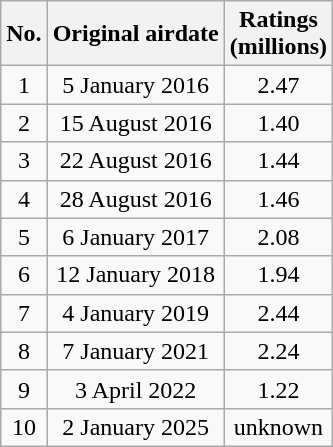<table class="wikitable" style="text-align:center">
<tr>
<th>No.</th>
<th>Original airdate</th>
<th>Ratings<br>(millions)</th>
</tr>
<tr>
<td>1</td>
<td>5 January 2016</td>
<td>2.47</td>
</tr>
<tr>
<td>2</td>
<td>15 August 2016</td>
<td>1.40</td>
</tr>
<tr>
<td>3</td>
<td>22 August 2016</td>
<td>1.44</td>
</tr>
<tr>
<td>4</td>
<td>28 August 2016</td>
<td>1.46</td>
</tr>
<tr>
<td>5</td>
<td>6 January 2017</td>
<td>2.08</td>
</tr>
<tr>
<td>6</td>
<td>12 January 2018</td>
<td>1.94</td>
</tr>
<tr>
<td>7</td>
<td>4 January 2019</td>
<td>2.44</td>
</tr>
<tr>
<td>8</td>
<td>7 January 2021</td>
<td>2.24</td>
</tr>
<tr>
<td>9</td>
<td>3 April 2022</td>
<td>1.22</td>
</tr>
<tr>
<td>10</td>
<td>2 January 2025</td>
<td>unknown</td>
</tr>
</table>
